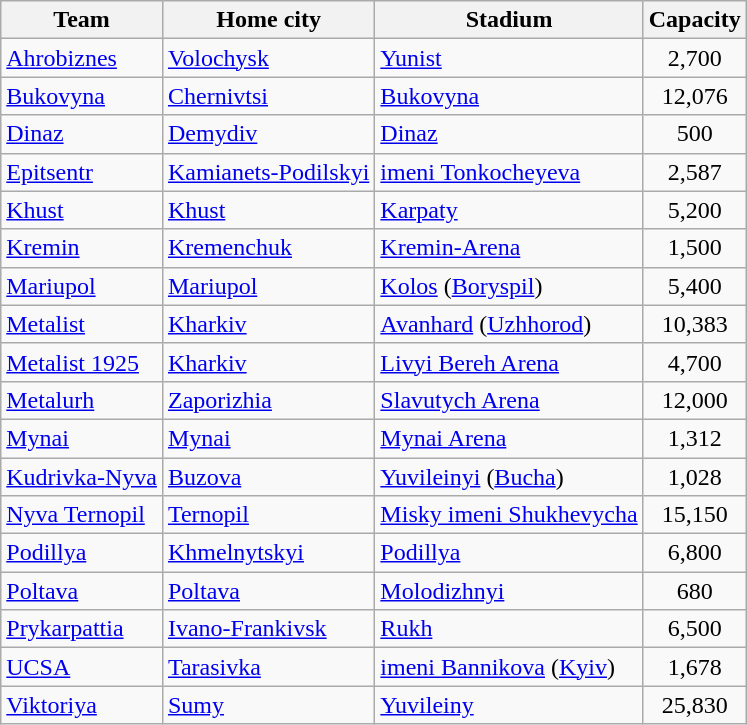<table class="wikitable sortable" style="text-align: left;">
<tr>
<th>Team</th>
<th>Home city</th>
<th>Stadium</th>
<th>Capacity</th>
</tr>
<tr>
<td><a href='#'>Ahrobiznes</a></td>
<td><a href='#'>Volochysk</a></td>
<td><a href='#'>Yunist</a></td>
<td align="center">2,700</td>
</tr>
<tr>
<td><a href='#'>Bukovyna</a></td>
<td><a href='#'>Chernivtsi</a></td>
<td><a href='#'>Bukovyna</a></td>
<td align="center">12,076</td>
</tr>
<tr>
<td><a href='#'>Dinaz</a></td>
<td><a href='#'>Demydiv</a></td>
<td><a href='#'>Dinaz</a></td>
<td align="center">500</td>
</tr>
<tr>
<td><a href='#'>Epitsentr</a></td>
<td><a href='#'>Kamianets-Podilskyi</a></td>
<td><a href='#'>imeni Tonkocheyeva</a></td>
<td align="center">2,587</td>
</tr>
<tr>
<td><a href='#'>Khust</a></td>
<td><a href='#'>Khust</a></td>
<td><a href='#'>Karpaty</a></td>
<td align="center">5,200</td>
</tr>
<tr>
<td><a href='#'>Kremin</a></td>
<td><a href='#'>Kremenchuk</a></td>
<td><a href='#'>Kremin-Arena</a></td>
<td align="center">1,500</td>
</tr>
<tr>
<td><a href='#'>Mariupol</a></td>
<td><a href='#'>Mariupol</a></td>
<td><a href='#'>Kolos</a> (<a href='#'>Boryspil</a>)</td>
<td align="center">5,400</td>
</tr>
<tr>
<td><a href='#'>Metalist</a></td>
<td><a href='#'>Kharkiv</a></td>
<td><a href='#'>Avanhard</a> (<a href='#'>Uzhhorod</a>)</td>
<td align="center">10,383</td>
</tr>
<tr>
<td><a href='#'>Metalist 1925</a></td>
<td><a href='#'>Kharkiv</a></td>
<td><a href='#'>Livyi Bereh Arena</a></td>
<td align="center">4,700</td>
</tr>
<tr>
<td><a href='#'>Metalurh</a></td>
<td><a href='#'>Zaporizhia</a></td>
<td><a href='#'>Slavutych Arena</a></td>
<td align="center">12,000</td>
</tr>
<tr>
<td><a href='#'>Mynai</a></td>
<td><a href='#'>Mynai</a></td>
<td><a href='#'>Mynai Arena</a></td>
<td align="center">1,312</td>
</tr>
<tr>
<td><a href='#'>Kudrivka-Nyva</a></td>
<td><a href='#'>Buzova</a></td>
<td><a href='#'>Yuvileinyi</a> (<a href='#'>Bucha</a>)</td>
<td align="center">1,028</td>
</tr>
<tr>
<td><a href='#'>Nyva Ternopil</a></td>
<td><a href='#'>Ternopil</a></td>
<td><a href='#'>Misky imeni Shukhevycha</a></td>
<td align="center">15,150</td>
</tr>
<tr>
<td><a href='#'>Podillya</a></td>
<td><a href='#'>Khmelnytskyi</a></td>
<td><a href='#'>Podillya</a></td>
<td align="center">6,800</td>
</tr>
<tr>
<td><a href='#'>Poltava</a></td>
<td><a href='#'>Poltava</a></td>
<td><a href='#'>Molodizhnyi</a></td>
<td align="center">680</td>
</tr>
<tr>
<td><a href='#'>Prykarpattia</a></td>
<td><a href='#'>Ivano-Frankivsk</a></td>
<td><a href='#'>Rukh</a></td>
<td align="center">6,500</td>
</tr>
<tr>
<td><a href='#'>UCSA</a></td>
<td><a href='#'>Tarasivka</a></td>
<td><a href='#'>imeni Bannikova</a> (<a href='#'>Kyiv</a>)</td>
<td align="center">1,678</td>
</tr>
<tr>
<td><a href='#'>Viktoriya</a></td>
<td><a href='#'>Sumy</a></td>
<td><a href='#'>Yuvileiny</a></td>
<td align="center">25,830</td>
</tr>
</table>
